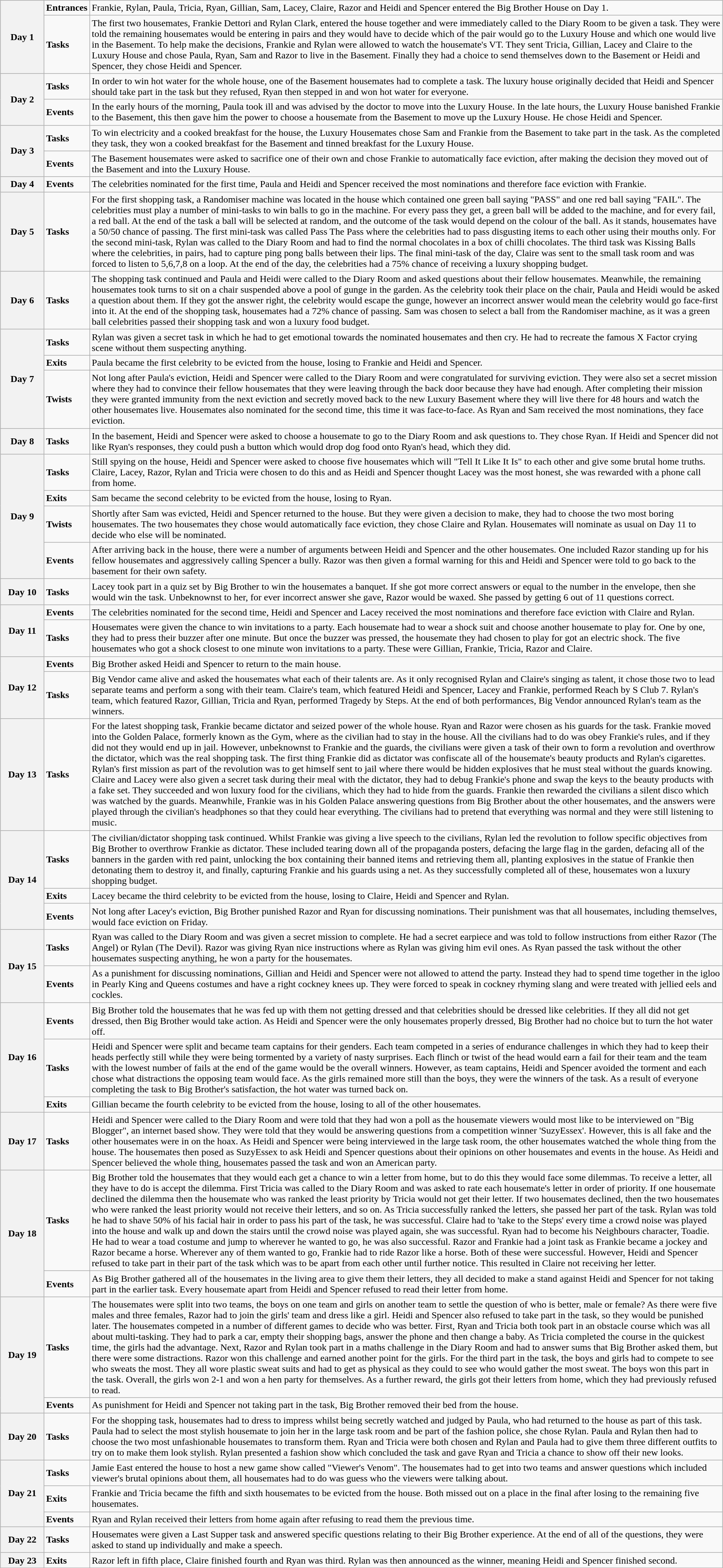<table class="wikitable" style="width: 96%; margin-left: auto; margin-right: auto;">
<tr>
<th rowspan=2 style="width: 6%;"><strong>Day 1</strong></th>
<td><strong>Entrances</strong></td>
<td>Frankie, Rylan, Paula, Tricia, Ryan, Gillian, Sam, Lacey, Claire, Razor and Heidi and Spencer entered the Big Brother House on Day 1.</td>
</tr>
<tr>
<td><strong>Tasks</strong></td>
<td>The first two housemates, Frankie Dettori and Rylan Clark, entered the house together and were immediately called to the Diary Room to be given a task. They were told the remaining housemates would be entering in pairs and they would have to decide which of the pair would go to the Luxury House and which one would live in the Basement. To help make the decisions, Frankie and Rylan were allowed to watch the housemate's VT. They sent Tricia, Gillian, Lacey and Claire to the Luxury House and chose Paula, Ryan, Sam and Razor to live in the Basement. Finally they had a choice to send themselves down to the Basement or Heidi and Spencer, they chose Heidi and Spencer.</td>
</tr>
<tr>
<th rowspan=2 style="width:6%;"><strong>Day 2</strong></th>
<td><strong>Tasks</strong></td>
<td>In order to win hot water for the whole house, one of the Basement housemates had to complete a task. The luxury house originally decided that Heidi and Spencer should take part in the task but they refused, Ryan then stepped in and won hot water for everyone.</td>
</tr>
<tr>
<td><strong>Events</strong></td>
<td>In the early hours of the morning, Paula took ill and was advised by the doctor to move into the Luxury House. In the late hours, the Luxury House banished Frankie to the Basement, this then gave him the power to choose a housemate from the Basement to move up the Luxury House. He chose Heidi and Spencer.</td>
</tr>
<tr>
<th rowspan=2 style="width:6%;"><strong>Day 3</strong></th>
<td><strong>Tasks</strong></td>
<td>To win electricity and a cooked breakfast for the house, the Luxury Housemates chose Sam and Frankie from the Basement to take part in the task. As the completed they task, they won a cooked breakfast for the Basement and tinned breakfast for the Luxury House.</td>
</tr>
<tr>
<td><strong>Events</strong></td>
<td>The Basement housemates were asked to sacrifice one of their own and chose Frankie to automatically face eviction, after making the decision they moved out of the Basement and into the Luxury House.</td>
</tr>
<tr>
<th style="width:6%;"><strong>Day 4</strong></th>
<td><strong>Events</strong></td>
<td>The celebrities nominated for the first time, Paula and Heidi and Spencer received the most nominations and therefore face eviction with Frankie.</td>
</tr>
<tr>
<th style="width:6%;"><strong>Day 5</strong></th>
<td><strong>Tasks</strong></td>
<td>For the first shopping task, a Randomiser machine was located in the house which contained one green ball saying "PASS" and one red ball saying "FAIL". The celebrities must play a number of mini-tasks to win balls to go in the machine. For every pass they get, a green ball will be added to the machine, and for every fail, a red ball. At the end of the task a ball will be selected at random, and the outcome of the task would depend on the colour of the ball. As it stands, housemates have a 50/50 chance of passing. The first mini-task was called Pass The Pass where the celebrities had to pass disgusting items to each other using their mouths only. For the second mini-task, Rylan was called to the Diary Room and had to find the normal chocolates in a box of chilli chocolates. The third task was Kissing Balls where the celebrities, in pairs, had to capture ping pong balls between their lips. The final mini-task of the day, Claire was sent to the small task room and was forced to listen to 5,6,7,8 on a loop. At the end of the day, the celebrities had a 75% chance of receiving a luxury shopping budget.</td>
</tr>
<tr>
<th style="width:6%;"><strong>Day 6</strong></th>
<td><strong>Tasks</strong></td>
<td>The shopping task continued and Paula and Heidi were called to the Diary Room and asked questions about their fellow housemates. Meanwhile, the remaining housemates took turns to sit on a chair suspended above a pool of gunge in the garden. As the celebrity took their place on the chair, Paula and Heidi would be asked a question about them. If they got the answer right, the celebrity would escape the gunge, however an incorrect answer would mean the celebrity would go face-first into it. At the end of the shopping task, housemates had a 72% chance of passing. Sam was chosen to select a ball from the Randomiser machine, as it was a green ball celebrities passed their shopping task and won a luxury food budget.</td>
</tr>
<tr>
<th rowspan=3 style="width:6%;"><strong>Day 7</strong></th>
<td><strong>Tasks</strong></td>
<td>Rylan was given a secret task in which he had to get emotional towards the nominated housemates and then cry. He had to recreate the famous X Factor crying scene without them suspecting anything.</td>
</tr>
<tr>
<td><strong>Exits</strong></td>
<td>Paula became the first celebrity to be evicted from the house, losing to Frankie and Heidi and Spencer.</td>
</tr>
<tr>
<td><strong>Twists</strong></td>
<td>Not long after Paula's eviction, Heidi and Spencer were called to the Diary Room and were congratulated for surviving eviction. They were also set a secret mission where they had to convince their fellow housemates that they were leaving through the back door because they have had enough. After completing their mission they were granted immunity from the next eviction and secretly moved back to the new Luxury Basement where they will live there for 48 hours and watch the other housemates live. Housemates also nominated for the second time, this time it was face-to-face. As Ryan and Sam received the most nominations, they face eviction.</td>
</tr>
<tr>
<th style="width:6%;"><strong>Day 8</strong></th>
<td><strong>Tasks</strong></td>
<td>In the basement, Heidi and Spencer were asked to choose a housemate to go to the Diary Room and ask questions to. They chose Ryan. If Heidi and Spencer did not like Ryan's responses, they could push a button which would drop dog food onto Ryan's head, which they did.</td>
</tr>
<tr>
<th rowspan=4 style="width:6%;"><strong>Day 9</strong></th>
<td><strong>Tasks</strong></td>
<td>Still spying on the house, Heidi and Spencer were asked to choose five housemates which will "Tell It Like It Is" to each other and give some brutal home truths. Claire, Lacey, Razor, Rylan and Tricia were chosen to do this and as Heidi and Spencer thought Lacey was the most honest, she was rewarded with a phone call from home.</td>
</tr>
<tr>
<td><strong>Exits</strong></td>
<td>Sam became the second celebrity to be evicted from the house, losing to Ryan.</td>
</tr>
<tr>
<td><strong>Twists</strong></td>
<td>Shortly after Sam was evicted, Heidi and Spencer returned to the house. But they were given a decision to make, they had to choose the two most boring housemates. The two housemates they chose would automatically face eviction, they chose Claire and Rylan. Housemates will nominate as usual on Day 11 to decide who else will be nominated.</td>
</tr>
<tr>
<td><strong>Events</strong></td>
<td>After arriving back in the house, there were a number of arguments between Heidi and Spencer and the other housemates. One included Razor standing up for his fellow housemates and aggressively calling Spencer a bully. Razor was then given a formal warning for this and Heidi and Spencer were told to go back to the basement for their own safety.</td>
</tr>
<tr>
<th style="width:6%;"><strong>Day 10</strong></th>
<td><strong>Tasks</strong></td>
<td>Lacey took part in a quiz set by Big Brother to win the housemates a banquet. If she got more correct answers or equal to the number in the envelope, then she would win the task. Unbeknownst to her, for ever incorrect answer she gave, Razor would be waxed. She passed by getting 6 out of 11 questions correct.</td>
</tr>
<tr>
<th rowspan=2 style="width:6%;"><strong>Day 11</strong></th>
<td><strong>Events</strong></td>
<td>The celebrities nominated for the second time, Heidi and Spencer and Lacey received the most nominations and therefore face eviction with Claire and Rylan.</td>
</tr>
<tr>
<td><strong>Tasks</strong></td>
<td>Housemates were given the chance to win invitations to a party. Each housemate had to wear a shock suit and choose another housemate to play for. One by one, they had to press their buzzer after one minute. But once the buzzer was pressed, the housemate they had chosen to play for got an electric shock. The five housemates who got a shock closest to one minute won invitations to a party. These were Gillian, Frankie, Tricia, Razor and Claire.</td>
</tr>
<tr>
<th rowspan=2 style="width:6%;"><strong>Day 12</strong></th>
<td><strong>Events</strong></td>
<td>Big Brother asked Heidi and Spencer to return to the main house.</td>
</tr>
<tr>
<td><strong>Tasks</strong></td>
<td>Big Vendor came alive and asked the housemates what each of their talents are. As it only recognised Rylan and Claire's singing as talent, it chose those two to lead separate teams and perform a song with their team. Claire's team, which featured Heidi and Spencer, Lacey and Frankie, performed Reach by S Club 7. Rylan's team, which featured Razor, Gillian, Tricia and Ryan, performed Tragedy by Steps. At the end of both performances, Big Vendor announced Rylan's team as the winners.</td>
</tr>
<tr>
<th style="width:6%;"><strong>Day 13</strong></th>
<td><strong>Tasks</strong></td>
<td>For the latest shopping task, Frankie became dictator and seized power of the whole house. Ryan and Razor were chosen as his guards for the task. Frankie moved into the Golden Palace, formerly known as the Gym, where as the civilian had to stay in the house. All the civilians had to do was obey Frankie's rules, and if they did not they would end up in jail. However, unbeknownst to Frankie and the guards, the civilians were given a task of their own to form a revolution and overthrow the dictator, which was the real shopping task. The first thing Frankie did as dictator was confiscate all of the housemate's beauty products and Rylan's cigarettes. Rylan's first mission as part of the revolution was to get himself sent to jail where there would be hidden explosives that he must steal without the guards knowing. Claire and Lacey were also given a secret task during their meal with the dictator, they had to debug Frankie's phone and swap the keys to the beauty products with a fake set. They succeeded and won luxury food for the civilians, which they had to hide from the guards. Frankie then rewarded the civilians a silent disco which was watched by the guards. Meanwhile, Frankie was in his Golden Palace answering questions from Big Brother about the other housemates, and the answers were played through the civilian's headphones so that they could hear everything. The civilians had to pretend that everything was normal and they were still listening to music.</td>
</tr>
<tr>
<th rowspan=3 style="width:6%;"><strong>Day 14</strong></th>
<td><strong>Tasks</strong></td>
<td>The civilian/dictator shopping task continued. Whilst Frankie was giving a live speech to the civilians, Rylan led the revolution to follow specific objectives from Big Brother to overthrow Frankie as dictator. These included tearing down all of the propaganda posters, defacing the large flag in the garden, defacing all of the banners in the garden with red paint, unlocking the box containing their banned items and retrieving them all, planting explosives in the statue of Frankie then detonating them to destroy it, and finally, capturing Frankie and his guards using a net. As they successfully completed all of these, housemates won a luxury shopping budget.</td>
</tr>
<tr>
<td><strong>Exits</strong></td>
<td>Lacey became the third celebrity to be evicted from the house, losing to Claire, Heidi and Spencer and Rylan.</td>
</tr>
<tr>
<td><strong>Events</strong></td>
<td>Not long after Lacey's eviction, Big Brother punished Razor and Ryan for discussing nominations. Their punishment was that all housemates, including themselves, would face eviction on Friday.</td>
</tr>
<tr>
<th rowspan=2 style="width:6%;"><strong>Day 15</strong></th>
<td><strong>Tasks</strong></td>
<td>Ryan was called to the Diary Room and was given a secret mission to complete. He had a secret earpiece and was told to follow instructions from either Razor (The Angel) or Rylan (The Devil). Razor was giving Ryan nice instructions where as Rylan was giving him evil ones. As Ryan passed the task without the other housemates suspecting anything, he won a party for the housemates.</td>
</tr>
<tr>
<td><strong>Events</strong></td>
<td>As a punishment for discussing nominations, Gillian and Heidi and Spencer were not allowed to attend the party. Instead they had to spend time together in the igloo in Pearly King and Queens costumes and have a right cockney knees up. They were forced to speak in cockney rhyming slang and were treated with jellied eels and cockles.</td>
</tr>
<tr>
<th rowspan=3 style="width:6%;"><strong>Day 16</strong></th>
<td><strong>Events</strong></td>
<td>Big Brother told the housemates that he was fed up with them not getting dressed and that celebrities should be dressed like celebrities. If they all did not get dressed, then Big Brother would take action. As Heidi and Spencer were the only housemates properly dressed, Big Brother had no choice but to turn the hot water off.</td>
</tr>
<tr>
<td><strong>Tasks</strong></td>
<td>Heidi and Spencer were split and became team captains for their genders. Each team competed in a series of endurance challenges in which they had to keep their heads perfectly still while they were being tormented by a variety of nasty surprises. Each flinch or twist of the head would earn a fail for their team and the team with the lowest number of fails at the end of the game would be the overall winners. However, as team captains, Heidi and Spencer avoided the torment and each chose what distractions the opposing team would face. As the girls remained more still than the boys, they were the winners of the task. As a result of everyone completing the task to Big Brother's satisfaction, the hot water was turned back on.</td>
</tr>
<tr>
<td><strong>Exits</strong></td>
<td>Gillian became the fourth celebrity to be evicted from the house, losing to all of the other housemates.</td>
</tr>
<tr>
<th style="width:6%;"><strong>Day 17</strong></th>
<td><strong>Tasks</strong></td>
<td>Heidi and Spencer were called to the Diary Room and were told that they had won a poll as the housemate viewers would most like to be interviewed on "Big Blogger", an internet based show. They were told that they would be answering questions from a competition winner 'SuzyEssex'. However, this is all fake and the other housemates were in on the hoax. As Heidi and Spencer were being interviewed in the large task room, the other housemates watched the whole thing from the house. The housemates then posed as SuzyEssex to ask Heidi and Spencer questions about their opinions on other housemates and events in the house. As Heidi and Spencer believed the whole thing, housemates passed the task and won an American party.</td>
</tr>
<tr>
<th rowspan=2 style="width:6%;"><strong>Day 18</strong></th>
<td><strong>Tasks</strong></td>
<td>Big Brother told the housemates that they would each get a chance to win a letter from home, but to do this they would face some dilemmas. To receive a letter, all they have to do is accept the dilemma. First Tricia was called to the Diary Room and was asked to rate each housemate's letter in order of priority. If one housemate declined the dilemma then the housemate who was ranked the least priority by Tricia would not get their letter. If two housemates declined, then the two housemates who were ranked the least priority would not receive their letters, and so on. As Tricia successfully ranked the letters, she passed her part of the task. Rylan was told he had to shave 50% of his facial hair in order to pass his part of the task, he was successful. Claire had to 'take to the Steps' every time a crowd noise was played into the house and walk up and down the stairs until the crowd noise was played again, she was successful. Ryan had to become his Neighbours character, Toadie. He had to wear a toad costume and jump to wherever he wanted to go, he was also successful. Razor and Frankie had a joint task as Frankie became a jockey and Razor became a horse. Wherever any of them wanted to go, Frankie had to ride Razor like a horse. Both of these were successful. However, Heidi and Spencer refused to take part in their part of the task which was to be apart from each other until further notice. This resulted in Claire not receiving her letter.</td>
</tr>
<tr>
<td><strong>Events</strong></td>
<td>As Big Brother gathered all of the housemates in the living area to give them their letters, they all decided to make a stand against Heidi and Spencer for not taking part in the earlier task. Every housemate apart from Heidi and Spencer refused to read their letter from home.</td>
</tr>
<tr>
<th rowspan=2 style="width:6%;"><strong>Day 19</strong></th>
<td><strong>Tasks</strong></td>
<td>The housemates were split into two teams, the boys on one team and girls on another team to settle the question of who is better, male or female? As there were five males and three females, Razor had to join the girls' team and dress like a girl. Heidi and Spencer also refused to take part in the task, so they would be punished later. The housemates competed in a number of different games to decide who was better. First, Ryan and Tricia both took part in an obstacle course which was all about multi-tasking. They had to park a car, empty their shopping bags, answer the phone and then change a baby. As Tricia completed the course in the quickest time, the girls had the advantage. Next, Razor and Rylan took part in a maths challenge in the Diary Room and had to answer sums that Big Brother asked them, but there were some distractions. Razor won this challenge and earned another point for the girls. For the third part in the task, the boys and girls had to compete to see who sweats the most. They all wore plastic sweat suits and had to get as physical as they could to see who would gather the most sweat. The boys won this part in the task. Overall, the girls won 2-1 and won a hen party for themselves. As a further reward, the girls got their letters from home, which they had previously refused to read.</td>
</tr>
<tr>
<td><strong>Events</strong></td>
<td>As punishment for Heidi and Spencer not taking part in the task, Big Brother removed their bed from the house.</td>
</tr>
<tr>
<th style="width:6%;"><strong>Day 20</strong></th>
<td><strong>Tasks</strong></td>
<td>For the shopping task, housemates had to dress to impress whilst being secretly watched and judged by Paula, who had returned to the house as part of this task. Paula had to select the most stylish housemate to join her in the large task room and be part of the fashion police, she chose Rylan. Paula and Rylan then had to choose the two most unfashionable housemates to transform them. Ryan and Tricia were both chosen and Rylan and Paula had to give them three different outfits to try on to make them look stylish. Rylan presented a fashion show which concluded the task and gave Ryan and Tricia a chance to show off their new looks.</td>
</tr>
<tr>
<th rowspan=3 style="width:6%;"><strong>Day 21</strong></th>
<td><strong>Tasks</strong></td>
<td>Jamie East entered the house to host a new game show called "Viewer's Venom". The housemates had to get into two teams and answer questions which included viewer's brutal opinions about them, all housemates had to do was guess who the viewers were talking about.</td>
</tr>
<tr>
<td><strong>Exits</strong></td>
<td>Frankie and Tricia became the fifth and sixth housemates to be evicted from the house. Both missed out on a place in the final after losing to the remaining five housemates.</td>
</tr>
<tr>
<td><strong>Events</strong></td>
<td>Ryan and Rylan received their letters from home again after refusing to read them the previous time.</td>
</tr>
<tr>
<th style="width:6%;"><strong>Day 22</strong></th>
<td><strong>Tasks</strong></td>
<td>Housemates were given a Last Supper task and answered specific questions relating to their Big Brother experience. At the end of all of the questions, they were asked to stand up individually and make a speech.</td>
</tr>
<tr>
<th style="width:6%;"><strong>Day 23</strong></th>
<td><strong>Exits</strong></td>
<td>Razor left in fifth place, Claire finished fourth and Ryan was third. Rylan was then announced as the winner, meaning Heidi and Spencer finished second.</td>
</tr>
</table>
